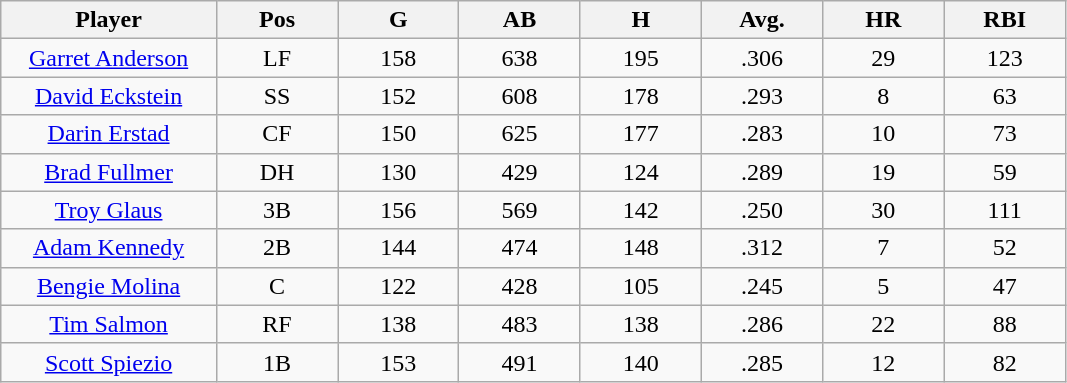<table class="wikitable sortable">
<tr>
<th width="16%" bgcolor="#ddddff">Player</th>
<th width="9%" bgcolor="#ddddff">Pos</th>
<th width="9%" bgcolor="#ddddff">G</th>
<th width="9%" bgcolor="#ddddff">AB</th>
<th width="9%" bgcolor="#ddddff">H</th>
<th width="9%" bgcolor="#ddddff">Avg.</th>
<th width="9%" bgcolor="#ddddff">HR</th>
<th width="9%" bgcolor="#ddddff">RBI</th>
</tr>
<tr align="center">
<td><a href='#'>Garret Anderson</a></td>
<td>LF</td>
<td>158</td>
<td>638</td>
<td>195</td>
<td>.306</td>
<td>29</td>
<td>123</td>
</tr>
<tr align="center">
<td><a href='#'>David Eckstein</a></td>
<td>SS</td>
<td>152</td>
<td>608</td>
<td>178</td>
<td>.293</td>
<td>8</td>
<td>63</td>
</tr>
<tr align="center">
<td><a href='#'>Darin Erstad</a></td>
<td>CF</td>
<td>150</td>
<td>625</td>
<td>177</td>
<td>.283</td>
<td>10</td>
<td>73</td>
</tr>
<tr align="center">
<td><a href='#'>Brad Fullmer</a></td>
<td>DH</td>
<td>130</td>
<td>429</td>
<td>124</td>
<td>.289</td>
<td>19</td>
<td>59</td>
</tr>
<tr align="center">
<td><a href='#'>Troy Glaus</a></td>
<td>3B</td>
<td>156</td>
<td>569</td>
<td>142</td>
<td>.250</td>
<td>30</td>
<td>111</td>
</tr>
<tr align="center">
<td><a href='#'>Adam Kennedy</a></td>
<td>2B</td>
<td>144</td>
<td>474</td>
<td>148</td>
<td>.312</td>
<td>7</td>
<td>52</td>
</tr>
<tr align="center">
<td><a href='#'>Bengie Molina</a></td>
<td>C</td>
<td>122</td>
<td>428</td>
<td>105</td>
<td>.245</td>
<td>5</td>
<td>47</td>
</tr>
<tr align="center">
<td><a href='#'>Tim Salmon</a></td>
<td>RF</td>
<td>138</td>
<td>483</td>
<td>138</td>
<td>.286</td>
<td>22</td>
<td>88</td>
</tr>
<tr align="center">
<td><a href='#'>Scott Spiezio</a></td>
<td>1B</td>
<td>153</td>
<td>491</td>
<td>140</td>
<td>.285</td>
<td>12</td>
<td>82</td>
</tr>
</table>
